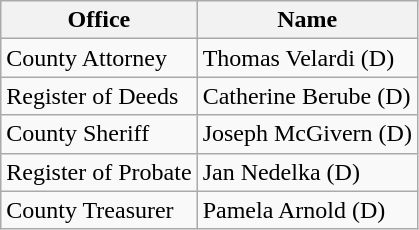<table class=wikitable>
<tr valign=bottom>
<th>Office</th>
<th>Name</th>
</tr>
<tr>
<td>County Attorney</td>
<td>Thomas Velardi (D)</td>
</tr>
<tr>
<td>Register of Deeds</td>
<td>Catherine Berube (D)</td>
</tr>
<tr>
<td>County Sheriff</td>
<td>Joseph McGivern (D)</td>
</tr>
<tr>
<td>Register of Probate</td>
<td>Jan Nedelka (D)</td>
</tr>
<tr>
<td>County Treasurer</td>
<td>Pamela Arnold (D)</td>
</tr>
</table>
